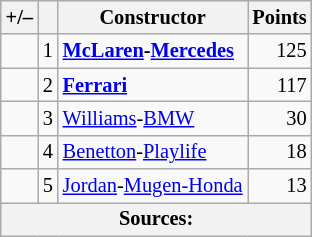<table class="wikitable" style="font-size: 85%;">
<tr>
<th scope="col">+/–</th>
<th scope="col"></th>
<th scope="col">Constructor</th>
<th scope="col">Points</th>
</tr>
<tr>
<td align="left"></td>
<td align="center">1</td>
<td> <strong><a href='#'>McLaren</a>-<a href='#'>Mercedes</a></strong></td>
<td align="right">125</td>
</tr>
<tr>
<td align="left"></td>
<td align="center">2</td>
<td> <strong><a href='#'>Ferrari</a></strong></td>
<td align="right">117</td>
</tr>
<tr>
<td align="left"></td>
<td align="center">3</td>
<td> <a href='#'>Williams</a>-<a href='#'>BMW</a></td>
<td align="right">30</td>
</tr>
<tr>
<td align="left"></td>
<td align="center">4</td>
<td> <a href='#'>Benetton</a>-<a href='#'>Playlife</a></td>
<td align="right">18</td>
</tr>
<tr>
<td align="left"></td>
<td align="center">5</td>
<td> <a href='#'>Jordan</a>-<a href='#'>Mugen-Honda</a></td>
<td align="right">13</td>
</tr>
<tr>
<th colspan=4>Sources:</th>
</tr>
</table>
